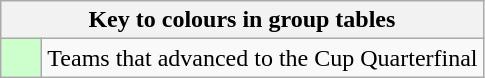<table class="wikitable" style="text-align: center;">
<tr>
<th colspan=2>Key to colours in group tables</th>
</tr>
<tr>
<td style="background:#cfc; width:20px;"></td>
<td align=left>Teams that advanced to the Cup Quarterfinal</td>
</tr>
</table>
